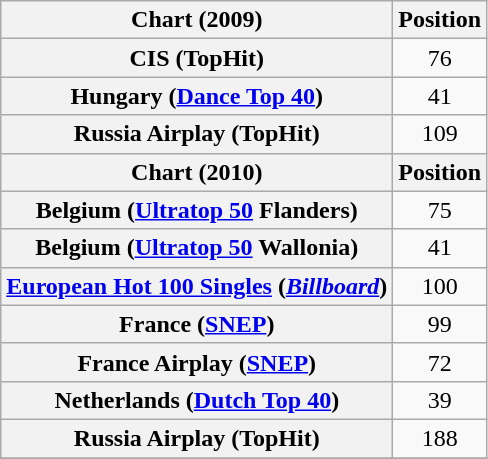<table class="wikitable sortable plainrowheaders">
<tr>
<th>Chart (2009)</th>
<th>Position</th>
</tr>
<tr>
<th scope="row">CIS (TopHit)</th>
<td style="text-align:center;">76</td>
</tr>
<tr>
<th scope="row">Hungary (<a href='#'>Dance Top 40</a>)</th>
<td align="center">41</td>
</tr>
<tr>
<th scope="row">Russia Airplay (TopHit)</th>
<td style="text-align:center;">109</td>
</tr>
<tr>
<th>Chart (2010)</th>
<th>Position</th>
</tr>
<tr>
<th scope="row">Belgium (<a href='#'>Ultratop 50</a> Flanders)</th>
<td align="center">75</td>
</tr>
<tr>
<th scope="row">Belgium (<a href='#'>Ultratop 50</a> Wallonia)</th>
<td align="center">41</td>
</tr>
<tr>
<th scope="row"><a href='#'>European Hot 100 Singles</a> (<em><a href='#'>Billboard</a></em>)</th>
<td align="center">100</td>
</tr>
<tr>
<th scope="row">France (<a href='#'>SNEP</a>)</th>
<td align="center">99</td>
</tr>
<tr>
<th scope="row">France Airplay (<a href='#'>SNEP</a>)</th>
<td align="center">72</td>
</tr>
<tr>
<th scope="row">Netherlands (<a href='#'>Dutch Top 40</a>)</th>
<td align="center">39</td>
</tr>
<tr>
<th scope="row">Russia Airplay (TopHit)</th>
<td align="center">188</td>
</tr>
<tr>
</tr>
</table>
